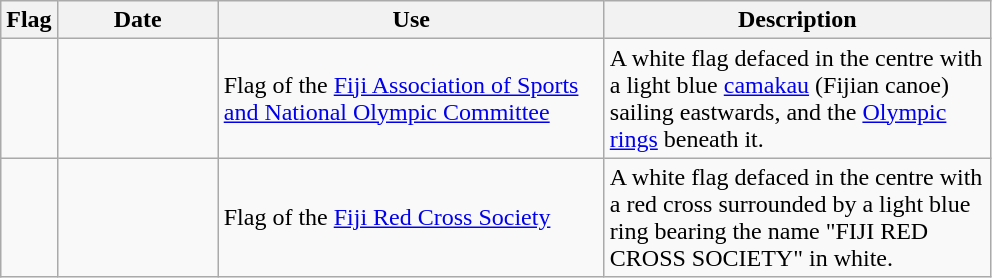<table class="wikitable">
<tr>
<th>Flag</th>
<th style="width:100px;">Date</th>
<th style="width:250px;">Use</th>
<th style="width:250px;">Description</th>
</tr>
<tr>
<td></td>
<td></td>
<td>Flag of the <a href='#'>Fiji Association of Sports and National Olympic Committee</a></td>
<td>A white flag defaced in the centre with a light blue <a href='#'>camakau</a> (Fijian canoe) sailing eastwards, and the <a href='#'>Olympic rings</a> beneath it.</td>
</tr>
<tr>
<td></td>
<td></td>
<td>Flag of the <a href='#'>Fiji Red Cross Society</a></td>
<td>A white flag defaced in the centre with a red cross surrounded by a light blue ring bearing the name "FIJI RED CROSS SOCIETY" in white.</td>
</tr>
</table>
